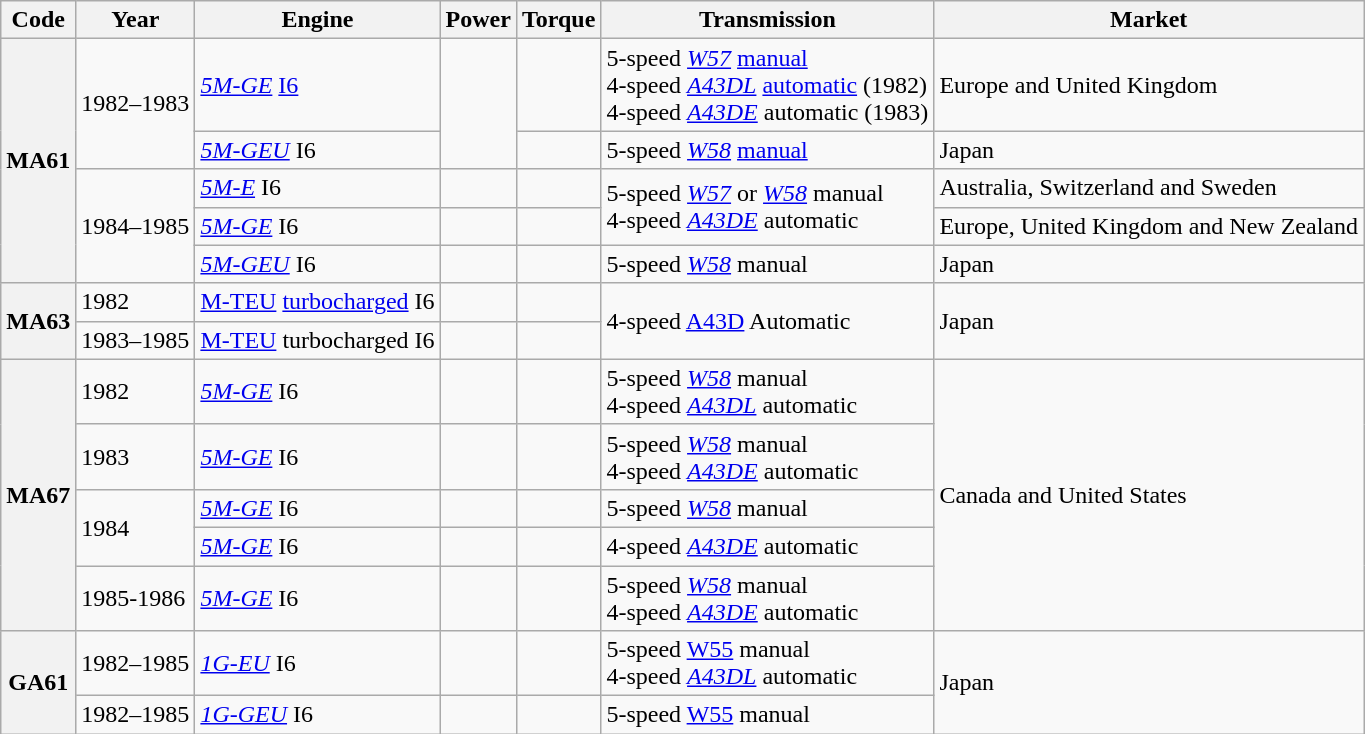<table class="wikitable">
<tr>
<th>Code</th>
<th>Year</th>
<th>Engine</th>
<th>Power</th>
<th>Torque</th>
<th>Transmission</th>
<th>Market</th>
</tr>
<tr>
<th rowspan=5>MA61</th>
<td rowspan=2>1982–1983</td>
<td> <em><a href='#'>5M-GE</a></em> <a href='#'>I6</a></td>
<td rowspan="2"></td>
<td></td>
<td>5-speed <em><a href='#'>W57</a></em> <a href='#'>manual</a><br>4-speed <em><a href='#'>A43DL</a></em> <a href='#'>automatic</a> (1982)<br>4-speed <em><a href='#'>A43DE</a></em> automatic (1983)</td>
<td>Europe and United Kingdom</td>
</tr>
<tr>
<td> <em><a href='#'>5M-GEU</a></em> I6</td>
<td></td>
<td>5-speed <em><a href='#'>W58</a></em> <a href='#'>manual</a></td>
<td>Japan</td>
</tr>
<tr>
<td rowspan=3>1984–1985</td>
<td> <em><a href='#'>5M-E</a></em> I6</td>
<td></td>
<td></td>
<td rowspan=2>5-speed <em><a href='#'>W57</a></em> or <em><a href='#'>W58</a></em> manual<br>4-speed <em><a href='#'>A43DE</a></em> automatic</td>
<td>Australia, Switzerland and Sweden</td>
</tr>
<tr>
<td> <em><a href='#'>5M-GE</a></em> I6</td>
<td></td>
<td></td>
<td>Europe, United Kingdom and New Zealand</td>
</tr>
<tr>
<td> <em><a href='#'>5M-GEU</a></em> I6</td>
<td></td>
<td></td>
<td>5-speed <em><a href='#'>W58</a></em> manual</td>
<td>Japan</td>
</tr>
<tr>
<th rowspan=2>MA63</th>
<td>1982</td>
<td> <a href='#'>M-TEU</a> <a href='#'>turbocharged</a> I6</td>
<td></td>
<td></td>
<td rowspan=2>4-speed <a href='#'>A43D</a> Automatic</td>
<td rowspan=2>Japan</td>
</tr>
<tr>
<td>1983–1985</td>
<td> <a href='#'>M-TEU</a> turbocharged I6</td>
<td></td>
<td></td>
</tr>
<tr>
<th rowspan=5>MA67</th>
<td>1982</td>
<td> <em><a href='#'>5M-GE</a></em> I6</td>
<td></td>
<td></td>
<td>5-speed <em><a href='#'>W58</a></em> manual<br>4-speed <em><a href='#'>A43DL</a></em> automatic</td>
<td rowspan=5>Canada and United States</td>
</tr>
<tr>
<td>1983</td>
<td> <em><a href='#'>5M-GE</a></em> I6</td>
<td></td>
<td></td>
<td>5-speed <em><a href='#'>W58</a></em> manual<br>4-speed <em><a href='#'>A43DE</a></em> automatic</td>
</tr>
<tr>
<td rowspan=2>1984</td>
<td> <em><a href='#'>5M-GE</a></em> I6</td>
<td></td>
<td></td>
<td>5-speed <em><a href='#'>W58</a></em> manual</td>
</tr>
<tr>
<td> <em><a href='#'>5M-GE</a></em> I6</td>
<td></td>
<td></td>
<td>4-speed <em><a href='#'>A43DE</a></em> automatic</td>
</tr>
<tr>
<td>1985-1986</td>
<td> <em><a href='#'>5M-GE</a></em> I6</td>
<td></td>
<td></td>
<td>5-speed <em><a href='#'>W58</a></em> manual<br>4-speed <em><a href='#'>A43DE</a></em> automatic</td>
</tr>
<tr>
<th rowspan=2>GA61</th>
<td>1982–1985</td>
<td> <em><a href='#'>1G-EU</a></em> I6</td>
<td></td>
<td></td>
<td>5-speed <a href='#'>W55</a> manual<br>4-speed <em><a href='#'>A43DL</a></em> automatic</td>
<td rowspan=2>Japan</td>
</tr>
<tr>
<td>1982–1985</td>
<td> <em><a href='#'>1G-GEU</a></em> I6</td>
<td></td>
<td></td>
<td>5-speed <a href='#'>W55</a> manual</td>
</tr>
</table>
